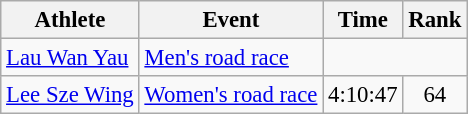<table class=wikitable style=font-size:95%;text-align:center>
<tr>
<th>Athlete</th>
<th>Event</th>
<th>Time</th>
<th>Rank</th>
</tr>
<tr align=center>
<td align=left><a href='#'>Lau Wan Yau</a></td>
<td align=left><a href='#'>Men's road race</a></td>
<td colspan=2></td>
</tr>
<tr align=center>
<td align=left><a href='#'>Lee Sze Wing</a></td>
<td align=center><a href='#'>Women's road race</a></td>
<td>4:10:47</td>
<td>64</td>
</tr>
</table>
